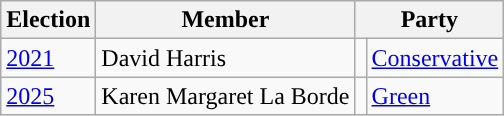<table class="wikitable">
<tr>
<th>Election</th>
<th>Member</th>
<th colspan="2">Party</th>
</tr>
<tr>
<td><a href='#'>2021</a></td>
<td>David Harris</td>
<td style="background-color: "></td>
<td><a href='#'>Conservative</a></td>
</tr>
<tr>
<td><a href='#'>2025</a></td>
<td>Karen Margaret La Borde</td>
<td style="background-color: "></td>
<td><a href='#'>Green</a></td>
</tr>
</table>
